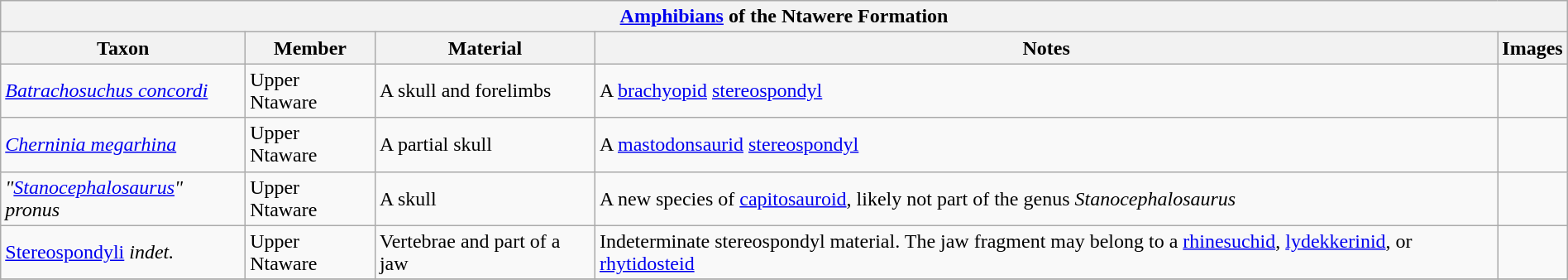<table class="wikitable" align="center" width="100%">
<tr>
<th colspan="7" align="center"><strong><a href='#'>Amphibians</a> of the Ntawere Formation</strong></th>
</tr>
<tr>
<th>Taxon</th>
<th>Member</th>
<th>Material</th>
<th>Notes</th>
<th>Images</th>
</tr>
<tr>
<td><em><a href='#'>Batrachosuchus concordi</a></em></td>
<td>Upper Ntaware</td>
<td>A skull and forelimbs</td>
<td>A <a href='#'>brachyopid</a> <a href='#'>stereospondyl</a></td>
<td></td>
</tr>
<tr>
<td><em><a href='#'>Cherninia megarhina</a></em></td>
<td>Upper Ntaware</td>
<td>A partial skull</td>
<td>A <a href='#'>mastodonsaurid</a> <a href='#'>stereospondyl</a></td>
<td></td>
</tr>
<tr>
<td><em>"<a href='#'>Stanocephalosaurus</a>" pronus</em></td>
<td>Upper Ntaware</td>
<td>A skull</td>
<td>A new species of <a href='#'>capitosauroid</a>, likely not part of the genus <em>Stanocephalosaurus</em></td>
<td></td>
</tr>
<tr>
<td><a href='#'>Stereospondyli</a> <em>indet.</em></td>
<td>Upper Ntaware</td>
<td>Vertebrae and part of a jaw</td>
<td>Indeterminate stereospondyl material. The jaw fragment may belong to a <a href='#'>rhinesuchid</a>, <a href='#'>lydekkerinid</a>, or <a href='#'>rhytidosteid</a></td>
<td></td>
</tr>
<tr>
</tr>
</table>
